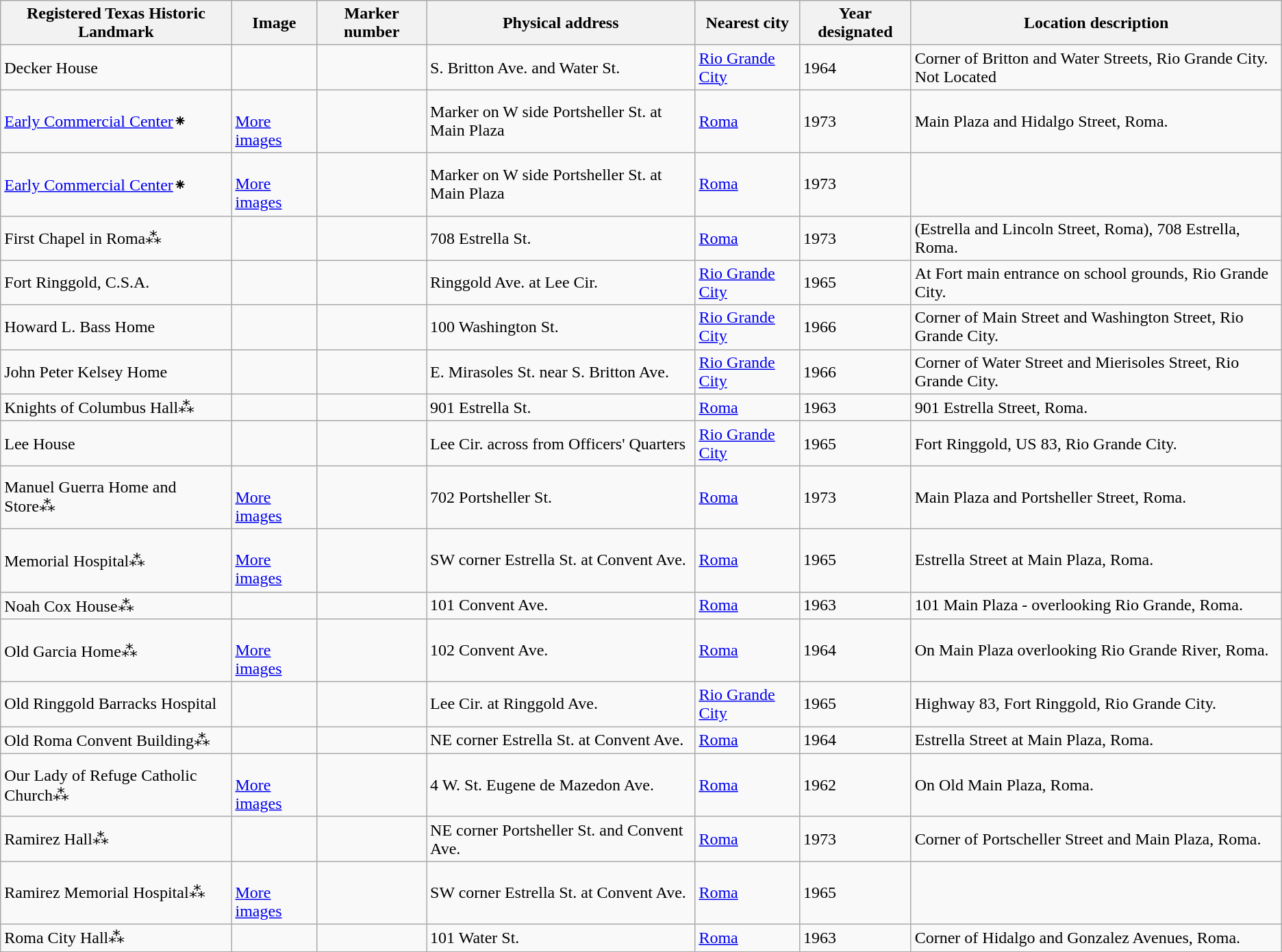<table class="wikitable sortable">
<tr>
<th>Registered Texas Historic Landmark</th>
<th>Image</th>
<th>Marker number</th>
<th>Physical address</th>
<th>Nearest city</th>
<th>Year designated</th>
<th>Location description</th>
</tr>
<tr>
<td>Decker House</td>
<td></td>
<td></td>
<td>S. Britton Ave. and Water St. <br></td>
<td><a href='#'>Rio Grande City</a></td>
<td>1964</td>
<td>Corner of Britton and Water Streets, Rio Grande City. Not Located</td>
</tr>
<tr>
<td><a href='#'>Early Commercial Center</a>⁕</td>
<td><br> <a href='#'>More images</a></td>
<td></td>
<td>Marker on W side Portsheller St. at Main Plaza<br></td>
<td><a href='#'>Roma</a></td>
<td>1973</td>
<td>Main Plaza and Hidalgo Street, Roma.</td>
</tr>
<tr>
<td><a href='#'>Early Commercial Center</a>⁕</td>
<td><br> <a href='#'>More images</a></td>
<td></td>
<td>Marker on W side Portsheller St. at Main Plaza<br></td>
<td><a href='#'>Roma</a></td>
<td>1973</td>
<td></td>
</tr>
<tr>
<td>First Chapel in Roma⁂</td>
<td></td>
<td></td>
<td>708 Estrella St.<br></td>
<td><a href='#'>Roma</a></td>
<td>1973</td>
<td>(Estrella and Lincoln Street, Roma), 708 Estrella, Roma.</td>
</tr>
<tr>
<td>Fort Ringgold, C.S.A.</td>
<td></td>
<td></td>
<td>Ringgold Ave. at Lee Cir.<br></td>
<td><a href='#'>Rio Grande City</a></td>
<td>1965</td>
<td>At Fort main entrance on school grounds, Rio Grande City.</td>
</tr>
<tr>
<td>Howard L. Bass Home</td>
<td></td>
<td></td>
<td>100 Washington St.<br></td>
<td><a href='#'>Rio Grande City</a></td>
<td>1966</td>
<td>Corner of Main Street and Washington Street, Rio Grande City.</td>
</tr>
<tr>
<td>John Peter Kelsey Home</td>
<td></td>
<td></td>
<td>E. Mirasoles St. near S. Britton Ave.<br></td>
<td><a href='#'>Rio Grande City</a></td>
<td>1966</td>
<td>Corner of Water Street and Mierisoles Street, Rio Grande City.</td>
</tr>
<tr>
<td>Knights of Columbus Hall⁂</td>
<td></td>
<td></td>
<td>901 Estrella St.<br></td>
<td><a href='#'>Roma</a></td>
<td>1963</td>
<td>901 Estrella Street, Roma.</td>
</tr>
<tr>
<td>Lee House</td>
<td></td>
<td></td>
<td>Lee Cir. across from Officers' Quarters<br></td>
<td><a href='#'>Rio Grande City</a></td>
<td>1965</td>
<td>Fort Ringgold, US 83, Rio Grande City.</td>
</tr>
<tr>
<td>Manuel Guerra Home and Store⁂</td>
<td><br> <a href='#'>More images</a></td>
<td></td>
<td>702 Portsheller St.<br></td>
<td><a href='#'>Roma</a></td>
<td>1973</td>
<td>Main Plaza and Portsheller Street, Roma.</td>
</tr>
<tr>
<td>Memorial Hospital⁂</td>
<td><br> <a href='#'>More images</a></td>
<td></td>
<td>SW corner Estrella St. at Convent Ave.<br></td>
<td><a href='#'>Roma</a></td>
<td>1965</td>
<td>Estrella Street at Main Plaza, Roma.</td>
</tr>
<tr>
<td>Noah Cox House⁂</td>
<td></td>
<td></td>
<td>101 Convent Ave.<br></td>
<td><a href='#'>Roma</a></td>
<td>1963</td>
<td>101 Main Plaza - overlooking Rio Grande, Roma.</td>
</tr>
<tr>
<td>Old Garcia Home⁂</td>
<td><br> <a href='#'>More images</a></td>
<td></td>
<td>102 Convent Ave.<br></td>
<td><a href='#'>Roma</a></td>
<td>1964</td>
<td>On Main Plaza overlooking Rio Grande River, Roma.</td>
</tr>
<tr>
<td>Old Ringgold Barracks Hospital</td>
<td></td>
<td></td>
<td>Lee Cir. at Ringgold Ave.<br></td>
<td><a href='#'>Rio Grande City</a></td>
<td>1965</td>
<td>Highway 83, Fort Ringgold, Rio Grande City.</td>
</tr>
<tr>
<td>Old Roma Convent Building⁂</td>
<td></td>
<td></td>
<td>NE corner Estrella St. at Convent Ave.<br></td>
<td><a href='#'>Roma</a></td>
<td>1964</td>
<td>Estrella Street at Main Plaza, Roma.</td>
</tr>
<tr>
<td>Our Lady of Refuge Catholic Church⁂</td>
<td><br> <a href='#'>More images</a></td>
<td></td>
<td>4 W. St. Eugene de Mazedon Ave.<br></td>
<td><a href='#'>Roma</a></td>
<td>1962</td>
<td>On Old Main Plaza, Roma.</td>
</tr>
<tr>
<td>Ramirez Hall⁂</td>
<td></td>
<td></td>
<td>NE corner Portsheller St. and Convent Ave.<br></td>
<td><a href='#'>Roma</a></td>
<td>1973</td>
<td>Corner of Portscheller Street and Main Plaza, Roma.</td>
</tr>
<tr>
<td>Ramirez Memorial Hospital⁂</td>
<td><br> <a href='#'>More images</a></td>
<td></td>
<td>SW corner Estrella St. at Convent Ave.<br></td>
<td><a href='#'>Roma</a></td>
<td>1965</td>
<td></td>
</tr>
<tr>
<td>Roma City Hall⁂</td>
<td></td>
<td></td>
<td>101 Water St.<br></td>
<td><a href='#'>Roma</a></td>
<td>1963</td>
<td>Corner of Hidalgo and Gonzalez Avenues, Roma.</td>
</tr>
</table>
